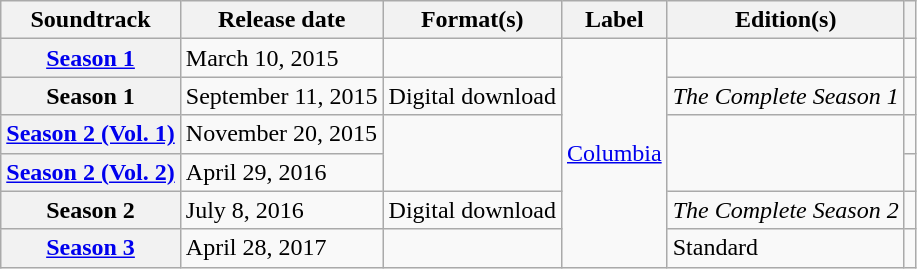<table class="wikitable plainrowheaders">
<tr>
<th scope="col">Soundtrack</th>
<th scope="col">Release date</th>
<th scope="col">Format(s)</th>
<th scope="col">Label</th>
<th scope="col">Edition(s)</th>
<th scope="col"></th>
</tr>
<tr>
<th scope="row"><a href='#'>Season 1</a></th>
<td>March 10, 2015</td>
<td></td>
<td rowspan="6"><a href='#'>Columbia</a></td>
<td></td>
<td></td>
</tr>
<tr>
<th scope="row">Season 1</th>
<td>September 11, 2015</td>
<td>Digital download</td>
<td><em>The Complete Season 1</em></td>
<td></td>
</tr>
<tr>
<th scope="row"><a href='#'>Season 2 (Vol. 1)</a></th>
<td>November 20, 2015</td>
<td rowspan="2"></td>
<td rowspan="2"></td>
<td></td>
</tr>
<tr>
<th scope="row"><a href='#'>Season 2 (Vol. 2)</a></th>
<td>April 29, 2016</td>
<td></td>
</tr>
<tr>
<th scope="row">Season 2</th>
<td>July 8, 2016</td>
<td>Digital download</td>
<td><em>The Complete Season 2</em></td>
<td></td>
</tr>
<tr>
<th scope="row"><a href='#'>Season 3</a></th>
<td>April 28, 2017</td>
<td></td>
<td>Standard</td>
<td></td>
</tr>
</table>
